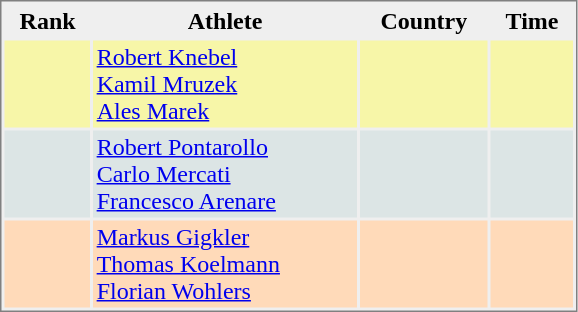<table style="border-style:solid;border-width:1px;border-color:#808080;background-color:#EFEFEF" cellspacing="2" cellpadding="2" width="385px">
<tr bgcolor="#EFEFEF">
<th>Rank</th>
<th>Athlete</th>
<th>Country</th>
<th>Time</th>
</tr>
<tr bgcolor="#F7F6A8">
<td align=center></td>
<td><a href='#'>Robert Knebel</a><br><a href='#'>Kamil Mruzek</a><br><a href='#'>Ales Marek</a></td>
<td></td>
<td align="right"></td>
</tr>
<tr bgcolor="#DCE5E5">
<td align=center></td>
<td><a href='#'>Robert Pontarollo</a><br><a href='#'>Carlo Mercati</a><br><a href='#'>Francesco Arenare</a></td>
<td></td>
<td align="right"></td>
</tr>
<tr bgcolor="#FFDAB9">
<td align=center></td>
<td><a href='#'>Markus Gigkler</a><br><a href='#'>Thomas Koelmann</a><br><a href='#'>Florian Wohlers</a></td>
<td></td>
<td align="right"></td>
</tr>
</table>
